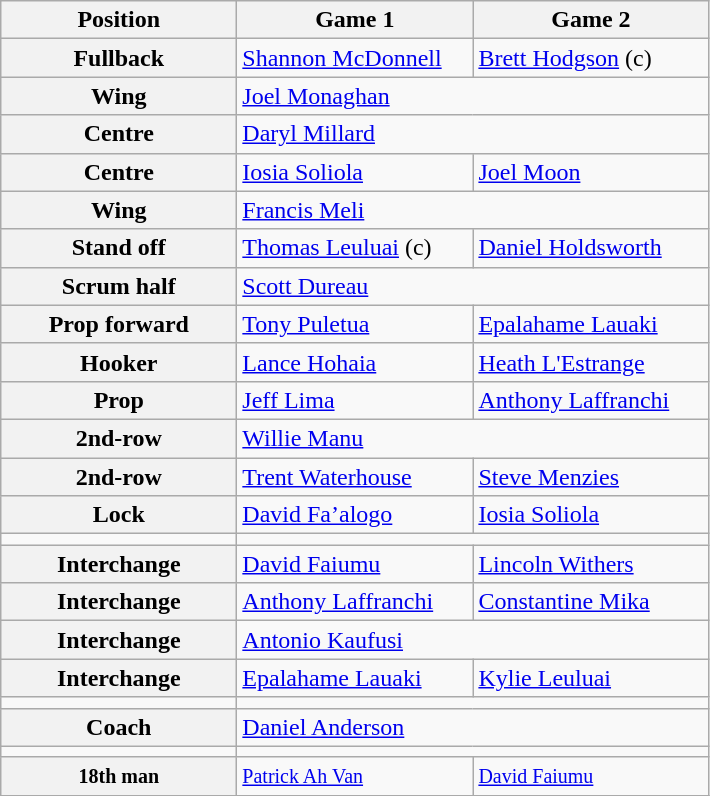<table class="wikitable">
<tr>
<th style="width:150px;">Position</th>
<th style="width:150px;">Game 1</th>
<th style="width:150px;">Game 2</th>
</tr>
<tr>
<th>Fullback</th>
<td><a href='#'>Shannon McDonnell</a></td>
<td colspan="1"><a href='#'>Brett Hodgson</a> (c)</td>
</tr>
<tr>
<th>Wing</th>
<td colspan="2"><a href='#'>Joel Monaghan</a></td>
</tr>
<tr>
<th>Centre</th>
<td colspan="2"><a href='#'>Daryl Millard</a></td>
</tr>
<tr>
<th>Centre</th>
<td><a href='#'>Iosia Soliola</a></td>
<td colspan="1"><a href='#'>Joel Moon</a></td>
</tr>
<tr>
<th>Wing</th>
<td colspan="2"><a href='#'>Francis Meli</a></td>
</tr>
<tr>
<th>Stand off</th>
<td><a href='#'>Thomas Leuluai</a> (c)</td>
<td colspan="1"><a href='#'>Daniel Holdsworth</a></td>
</tr>
<tr>
<th>Scrum half</th>
<td colspan="2"><a href='#'>Scott Dureau</a></td>
</tr>
<tr>
<th>Prop forward</th>
<td><a href='#'>Tony Puletua</a></td>
<td colspan="1"><a href='#'>Epalahame Lauaki</a></td>
</tr>
<tr>
<th>Hooker</th>
<td><a href='#'>Lance Hohaia</a></td>
<td colspan="1"><a href='#'>Heath L'Estrange</a></td>
</tr>
<tr>
<th>Prop</th>
<td><a href='#'>Jeff Lima</a></td>
<td colspan="1"><a href='#'>Anthony Laffranchi</a></td>
</tr>
<tr>
<th>2nd-row</th>
<td colspan="2"><a href='#'>Willie Manu</a></td>
</tr>
<tr>
<th>2nd-row</th>
<td><a href='#'>Trent Waterhouse</a></td>
<td colspan="1"><a href='#'>Steve Menzies</a></td>
</tr>
<tr>
<th>Lock</th>
<td><a href='#'>David Fa’alogo</a></td>
<td colspan="1"><a href='#'>Iosia Soliola</a></td>
</tr>
<tr>
<td></td>
</tr>
<tr>
<th>Interchange</th>
<td><a href='#'>David Faiumu</a></td>
<td colspan="1"><a href='#'>Lincoln Withers</a></td>
</tr>
<tr>
<th>Interchange</th>
<td><a href='#'>Anthony Laffranchi</a></td>
<td colspan="1"><a href='#'>Constantine Mika</a></td>
</tr>
<tr>
<th>Interchange</th>
<td colspan="2"><a href='#'>Antonio Kaufusi</a></td>
</tr>
<tr>
<th>Interchange</th>
<td><a href='#'>Epalahame Lauaki</a></td>
<td colspan="1"><a href='#'>Kylie Leuluai</a></td>
</tr>
<tr>
<td></td>
</tr>
<tr>
<th>Coach</th>
<td colspan="2"><a href='#'>Daniel Anderson</a></td>
</tr>
<tr>
<td></td>
</tr>
<tr>
<th><small>18th man</small></th>
<td><small><a href='#'>Patrick Ah Van</a></small></td>
<td colspan="1"><small><a href='#'>David Faiumu</a></small></td>
</tr>
<tr>
</tr>
</table>
